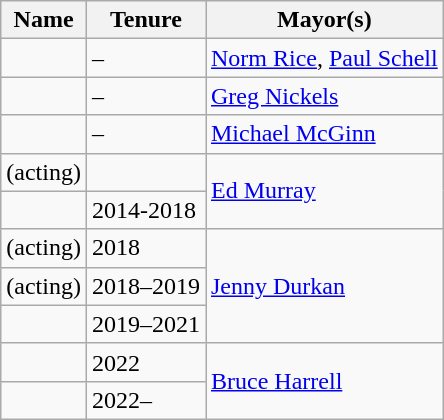<table class="wikitable sortable">
<tr>
<th data-sort-type="name">Name</th>
<th>Tenure</th>
<th class=unsortable>Mayor(s)</th>
</tr>
<tr>
<td></td>
<td>–</td>
<td><a href='#'>Norm Rice</a>, <a href='#'>Paul Schell</a></td>
</tr>
<tr>
<td></td>
<td>–</td>
<td><a href='#'>Greg Nickels</a></td>
</tr>
<tr>
<td></td>
<td>–</td>
<td><a href='#'>Michael McGinn</a></td>
</tr>
<tr>
<td> (acting)</td>
<td></td>
<td rowspan=2><a href='#'>Ed Murray</a></td>
</tr>
<tr>
<td></td>
<td>2014-2018</td>
</tr>
<tr>
<td> (acting)</td>
<td>2018</td>
<td rowspan=3><a href='#'>Jenny Durkan</a></td>
</tr>
<tr>
<td> (acting)</td>
<td>2018–2019</td>
</tr>
<tr>
<td></td>
<td>2019–2021</td>
</tr>
<tr>
<td></td>
<td>2022</td>
<td rowspan=2><a href='#'>Bruce Harrell</a></td>
</tr>
<tr>
<td></td>
<td>2022–</td>
</tr>
</table>
